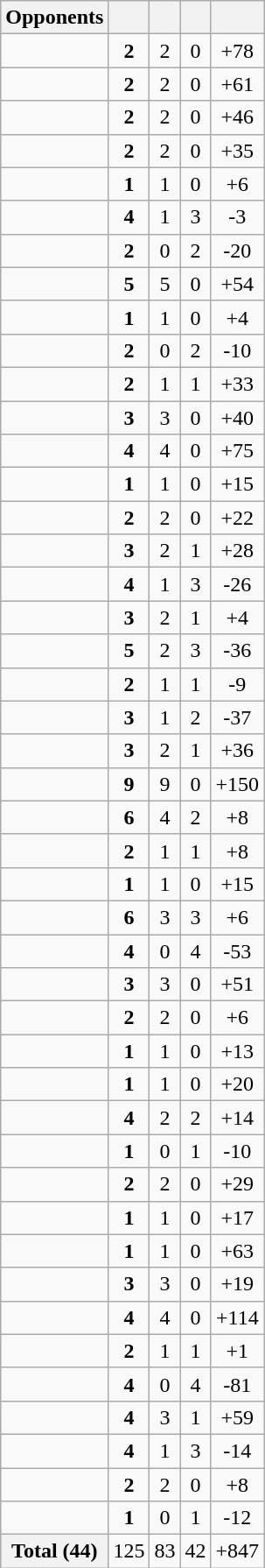<table class="wikitable sortable collapsible collapsed" style="text-align: center; font-size: 100%;">
<tr>
<th>Opponents</th>
<th width="15"></th>
<th width="15"></th>
<th width="15"></th>
<th></th>
</tr>
<tr>
<td align=left></td>
<td style="text-align:center;"><strong>2</strong></td>
<td style="text-align:center;">2</td>
<td style="text-align:center;">0</td>
<td style="text-align:center;">+78</td>
</tr>
<tr>
<td align=left></td>
<td style="text-align:center;"><strong>2</strong></td>
<td style="text-align:center;">2</td>
<td style="text-align:center;">0</td>
<td style="text-align:center;">+61</td>
</tr>
<tr>
<td align=left></td>
<td style="text-align:center;"><strong>2</strong></td>
<td style="text-align:center;">2</td>
<td style="text-align:center;">0</td>
<td style="text-align:center;">+46</td>
</tr>
<tr>
<td align=left></td>
<td style="text-align:center;"><strong>2</strong></td>
<td style="text-align:center;">2</td>
<td style="text-align:center;">0</td>
<td style="text-align:center;">+35</td>
</tr>
<tr>
<td align=left></td>
<td style="text-align:center;"><strong>1</strong></td>
<td style="text-align:center;">1</td>
<td style="text-align:center;">0</td>
<td style="text-align:center;">+6</td>
</tr>
<tr>
<td align=left></td>
<td style="text-align:center;"><strong>4</strong></td>
<td style="text-align:center;">1</td>
<td style="text-align:center;">3</td>
<td style="text-align:center;">-3</td>
</tr>
<tr>
<td align=left></td>
<td style="text-align:center;"><strong>2</strong></td>
<td style="text-align:center;">0</td>
<td style="text-align:center;">2</td>
<td style="text-align:center;">-20</td>
</tr>
<tr>
<td align=left></td>
<td style="text-align:center;"><strong>5</strong></td>
<td style="text-align:center;">5</td>
<td style="text-align:center;">0</td>
<td style="text-align:center;">+54</td>
</tr>
<tr>
<td align=left></td>
<td style="text-align:center;"><strong>1</strong></td>
<td style="text-align:center;">1</td>
<td style="text-align:center;">0</td>
<td style="text-align:center;">+4</td>
</tr>
<tr>
<td align=left></td>
<td style="text-align:center;"><strong>2</strong></td>
<td style="text-align:center;">0</td>
<td style="text-align:center;">2</td>
<td style="text-align:center;">-10</td>
</tr>
<tr>
<td align=left></td>
<td style="text-align:center;"><strong>2</strong></td>
<td style="text-align:center;">1</td>
<td style="text-align:center;">1</td>
<td style="text-align:center;">+33</td>
</tr>
<tr>
<td align=left></td>
<td style="text-align:center;"><strong>3</strong></td>
<td style="text-align:center;">3</td>
<td style="text-align:center;">0</td>
<td style="text-align:center;">+40</td>
</tr>
<tr>
<td align=left></td>
<td style="text-align:center;"><strong>4</strong></td>
<td style="text-align:center;">4</td>
<td style="text-align:center;">0</td>
<td style="text-align:center;">+75</td>
</tr>
<tr>
<td align=left></td>
<td style="text-align:center;"><strong>1</strong></td>
<td style="text-align:center;">1</td>
<td style="text-align:center;">0</td>
<td style="text-align:center;">+15</td>
</tr>
<tr>
<td align=left></td>
<td style="text-align:center;"><strong>2</strong></td>
<td style="text-align:center;">2</td>
<td style="text-align:center;">0</td>
<td style="text-align:center;">+22</td>
</tr>
<tr>
<td align=left></td>
<td style="text-align:center;"><strong>3</strong></td>
<td style="text-align:center;">2</td>
<td style="text-align:center;">1</td>
<td style="text-align:center;">+28</td>
</tr>
<tr>
<td align=left></td>
<td style="text-align:center;"><strong>4</strong></td>
<td style="text-align:center;">1</td>
<td style="text-align:center;">3</td>
<td style="text-align:center;">-26</td>
</tr>
<tr>
<td align=left></td>
<td style="text-align:center;"><strong>3</strong></td>
<td style="text-align:center;">2</td>
<td style="text-align:center;">1</td>
<td style="text-align:center;">+4</td>
</tr>
<tr>
<td align=left></td>
<td style="text-align:center;"><strong>5</strong></td>
<td style="text-align:center;">2</td>
<td style="text-align:center;">3</td>
<td style="text-align:center;">-36</td>
</tr>
<tr>
<td align=left></td>
<td style="text-align:center;"><strong>2</strong></td>
<td style="text-align:center;">1</td>
<td style="text-align:center;">1</td>
<td style="text-align:center;">-9</td>
</tr>
<tr>
<td align=left></td>
<td style="text-align:center;"><strong>3</strong></td>
<td style="text-align:center;">1</td>
<td style="text-align:center;">2</td>
<td style="text-align:center;">-37</td>
</tr>
<tr>
<td align=left></td>
<td style="text-align:center;"><strong>3</strong></td>
<td style="text-align:center;">2</td>
<td style="text-align:center;">1</td>
<td style="text-align:center;">+36</td>
</tr>
<tr>
<td align=left></td>
<td style="text-align:center;"><strong>9</strong></td>
<td style="text-align:center;">9</td>
<td style="text-align:center;">0</td>
<td style="text-align:center;">+150</td>
</tr>
<tr>
<td align=left></td>
<td style="text-align:center;"><strong>6</strong></td>
<td style="text-align:center;">4</td>
<td style="text-align:center;">2</td>
<td style="text-align:center;">+8</td>
</tr>
<tr>
<td align=left></td>
<td style="text-align:center;"><strong>2</strong></td>
<td style="text-align:center;">1</td>
<td style="text-align:center;">1</td>
<td style="text-align:center;">+8</td>
</tr>
<tr>
<td align=left></td>
<td style="text-align:center;"><strong>1</strong></td>
<td style="text-align:center;">1</td>
<td style="text-align:center;">0</td>
<td style="text-align:center;">+15</td>
</tr>
<tr>
<td align=left></td>
<td style="text-align:center;"><strong>6</strong></td>
<td style="text-align:center;">3</td>
<td style="text-align:center;">3</td>
<td style="text-align:center;">+6</td>
</tr>
<tr>
<td align=left></td>
<td style="text-align:center;"><strong>4</strong></td>
<td style="text-align:center;">0</td>
<td style="text-align:center;">4</td>
<td style="text-align:center;">-53</td>
</tr>
<tr>
<td align=left></td>
<td style="text-align:center;"><strong>3</strong></td>
<td style="text-align:center;">3</td>
<td style="text-align:center;">0</td>
<td style="text-align:center;">+51</td>
</tr>
<tr>
<td align=left></td>
<td style="text-align:center;"><strong>2</strong></td>
<td style="text-align:center;">2</td>
<td style="text-align:center;">0</td>
<td style="text-align:center;">+6</td>
</tr>
<tr>
<td align=left></td>
<td style="text-align:center;"><strong>1</strong></td>
<td style="text-align:center;">1</td>
<td style="text-align:center;">0</td>
<td style="text-align:center;">+13</td>
</tr>
<tr>
<td align=left></td>
<td style="text-align:center;"><strong>1</strong></td>
<td style="text-align:center;">1</td>
<td style="text-align:center;">0</td>
<td style="text-align:center;">+20</td>
</tr>
<tr>
<td align=left></td>
<td style="text-align:center;"><strong>4</strong></td>
<td style="text-align:center;">2</td>
<td style="text-align:center;">2</td>
<td style="text-align:center;">+14</td>
</tr>
<tr>
<td align=left></td>
<td style="text-align:center;"><strong>1</strong></td>
<td style="text-align:center;">0</td>
<td style="text-align:center;">1</td>
<td style="text-align:center;">-10</td>
</tr>
<tr>
<td align=left></td>
<td style="text-align:center;"><strong>2</strong></td>
<td style="text-align:center;">2</td>
<td style="text-align:center;">0</td>
<td style="text-align:center;">+29</td>
</tr>
<tr>
<td align=left></td>
<td style="text-align:center;"><strong>1</strong></td>
<td style="text-align:center;">1</td>
<td style="text-align:center;">0</td>
<td style="text-align:center;">+17</td>
</tr>
<tr>
<td align=left></td>
<td style="text-align:center;"><strong>1</strong></td>
<td style="text-align:center;">1</td>
<td style="text-align:center;">0</td>
<td style="text-align:center;">+63</td>
</tr>
<tr>
<td align=left></td>
<td style="text-align:center;"><strong>3</strong></td>
<td style="text-align:center;">3</td>
<td style="text-align:center;">0</td>
<td style="text-align:center;">+19</td>
</tr>
<tr>
<td align=left></td>
<td style="text-align:center;"><strong>4</strong></td>
<td style="text-align:center;">4</td>
<td style="text-align:center;">0</td>
<td style="text-align:center;">+114</td>
</tr>
<tr>
<td align=left></td>
<td style="text-align:center;"><strong>2</strong></td>
<td style="text-align:center;">1</td>
<td style="text-align:center;">1</td>
<td style="text-align:center;">+1</td>
</tr>
<tr>
<td align=left></td>
<td style="text-align:center;"><strong>4</strong></td>
<td style="text-align:center;">0</td>
<td style="text-align:center;">4</td>
<td style="text-align:center;">-81</td>
</tr>
<tr>
<td align=left></td>
<td style="text-align:center;"><strong>4</strong></td>
<td style="text-align:center;">3</td>
<td style="text-align:center;">1</td>
<td style="text-align:center;">+59</td>
</tr>
<tr>
<td align=left></td>
<td style="text-align:center;"><strong>4</strong></td>
<td style="text-align:center;">1</td>
<td style="text-align:center;">3</td>
<td style="text-align:center;">-14</td>
</tr>
<tr>
<td align=left></td>
<td style="text-align:center;"><strong>2</strong></td>
<td style="text-align:center;">2</td>
<td style="text-align:center;">0</td>
<td style="text-align:center;">+8</td>
</tr>
<tr>
<td align=left></td>
<td style="text-align:center;"><strong>1</strong></td>
<td style="text-align:center;">0</td>
<td style="text-align:center;">1</td>
<td style="text-align:center;">-12</td>
</tr>
<tr>
<th>Total (44)</th>
<td>125</td>
<td>83</td>
<td>42</td>
<td>+847</td>
</tr>
</table>
